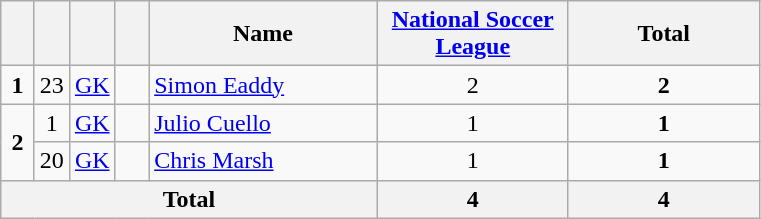<table class="wikitable" style="text-align:center">
<tr>
<th width=15></th>
<th width=15></th>
<th width=15></th>
<th width=15></th>
<th width=145>Name</th>
<th width=120><a href='#'>National Soccer League</a></th>
<th width=120>Total</th>
</tr>
<tr>
<td><strong>1</strong></td>
<td>23</td>
<td><a href='#'>GK</a></td>
<td></td>
<td align=left><a href='#'>Simon Eaddy</a></td>
<td>2</td>
<td><strong>2</strong></td>
</tr>
<tr>
<td rowspan="2"><strong>2</strong></td>
<td>1</td>
<td><a href='#'>GK</a></td>
<td></td>
<td align=left><a href='#'>Julio Cuello</a></td>
<td>1</td>
<td><strong>1</strong></td>
</tr>
<tr>
<td>20</td>
<td><a href='#'>GK</a></td>
<td></td>
<td align=left><a href='#'>Chris Marsh</a></td>
<td>1</td>
<td><strong>1</strong></td>
</tr>
<tr>
<th colspan="5"><strong>Total</strong></th>
<th>4</th>
<th>4</th>
</tr>
</table>
